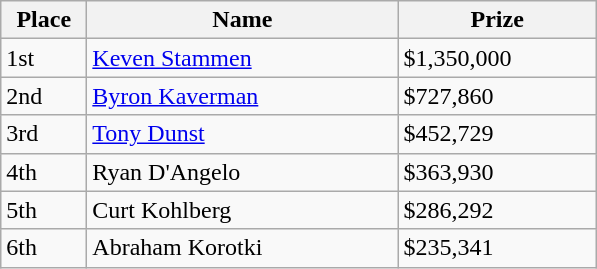<table class="wikitable">
<tr>
<th style="width:50px;">Place</th>
<th style="width:200px;">Name</th>
<th style="width:125px;">Prize</th>
</tr>
<tr>
<td>1st</td>
<td> <a href='#'>Keven Stammen</a></td>
<td>$1,350,000</td>
</tr>
<tr>
<td>2nd</td>
<td> <a href='#'>Byron Kaverman</a></td>
<td>$727,860</td>
</tr>
<tr>
<td>3rd</td>
<td> <a href='#'>Tony Dunst</a></td>
<td>$452,729</td>
</tr>
<tr>
<td>4th</td>
<td> Ryan D'Angelo</td>
<td>$363,930</td>
</tr>
<tr>
<td>5th</td>
<td> Curt Kohlberg</td>
<td>$286,292</td>
</tr>
<tr>
<td>6th</td>
<td> Abraham Korotki</td>
<td>$235,341</td>
</tr>
</table>
